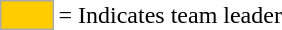<table>
<tr>
<td style="background:#fc0; border:1px solid #aaa; width:2em;"></td>
<td>= Indicates team leader</td>
</tr>
</table>
